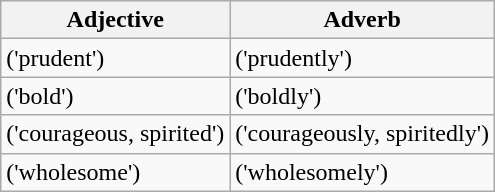<table class="wikitable">
<tr>
<th>Adjective</th>
<th>Adverb</th>
</tr>
<tr>
<td> ('prudent')</td>
<td> ('prudently')</td>
</tr>
<tr>
<td> ('bold')</td>
<td> ('boldly')</td>
</tr>
<tr>
<td> ('courageous, spirited')</td>
<td> ('courageously, spiritedly')</td>
</tr>
<tr>
<td> ('wholesome')</td>
<td> ('wholesomely')</td>
</tr>
</table>
